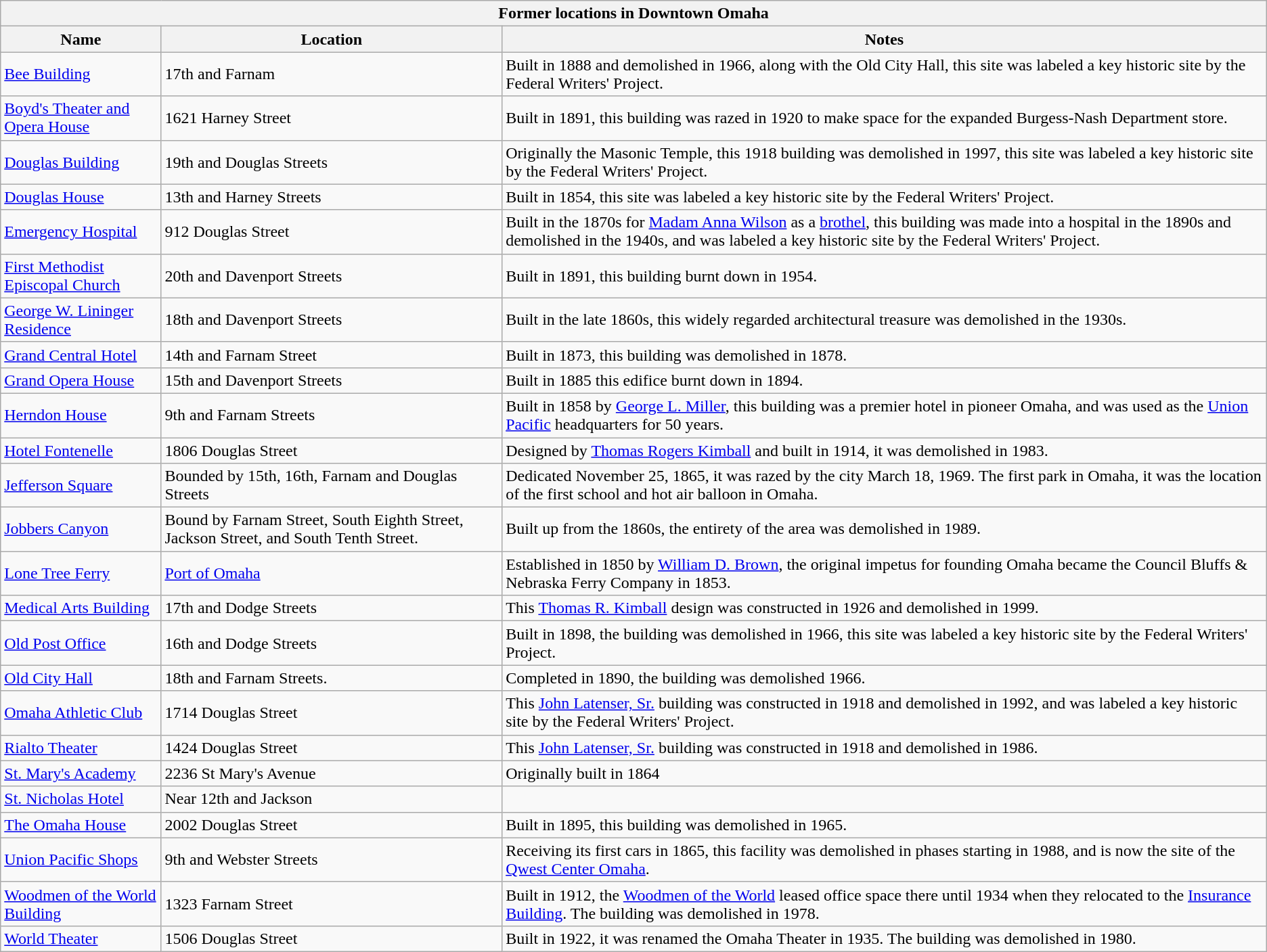<table class="wikitable">
<tr>
<th style="text-align:center;" colspan="6"><strong>Former locations in Downtown Omaha</strong></th>
</tr>
<tr>
<th>Name</th>
<th>Location</th>
<th>Notes</th>
</tr>
<tr>
<td><a href='#'>Bee Building</a></td>
<td>17th and Farnam</td>
<td>Built in 1888 and demolished in 1966, along with the Old City Hall, this site was labeled a key historic site by the Federal Writers' Project.</td>
</tr>
<tr>
<td><a href='#'>Boyd's Theater and Opera House</a></td>
<td>1621 Harney Street</td>
<td>Built in 1891, this building was razed in 1920 to make space for the expanded Burgess-Nash Department store.</td>
</tr>
<tr>
<td><a href='#'>Douglas Building</a></td>
<td>19th and Douglas Streets</td>
<td>Originally the Masonic Temple, this 1918 building was demolished in 1997, this site was labeled a key historic site by the Federal Writers' Project.</td>
</tr>
<tr>
<td><a href='#'>Douglas House</a></td>
<td>13th and Harney Streets</td>
<td>Built in 1854, this site was labeled a key historic site by the Federal Writers' Project.</td>
</tr>
<tr>
<td><a href='#'>Emergency Hospital</a></td>
<td>912 Douglas Street</td>
<td>Built in the 1870s for <a href='#'>Madam Anna Wilson</a> as a <a href='#'>brothel</a>, this building was made into a hospital in the 1890s and demolished in the 1940s, and was labeled a key historic site by the Federal Writers' Project.</td>
</tr>
<tr>
<td><a href='#'>First Methodist Episcopal Church</a></td>
<td>20th and Davenport Streets</td>
<td>Built in 1891, this building burnt down in 1954.</td>
</tr>
<tr>
<td><a href='#'>George W. Lininger Residence</a></td>
<td>18th and Davenport Streets</td>
<td>Built in the late 1860s, this widely regarded architectural treasure was demolished in the 1930s.</td>
</tr>
<tr>
<td><a href='#'>Grand Central Hotel</a></td>
<td>14th and Farnam Street</td>
<td>Built in 1873, this building was demolished in 1878.</td>
</tr>
<tr>
<td><a href='#'>Grand Opera House</a></td>
<td>15th and Davenport Streets</td>
<td>Built in 1885 this edifice burnt down in 1894.</td>
</tr>
<tr>
<td><a href='#'>Herndon House</a></td>
<td>9th and Farnam Streets</td>
<td>Built in 1858 by <a href='#'>George L. Miller</a>, this building was a premier hotel in pioneer Omaha, and was used as the <a href='#'>Union Pacific</a> headquarters for 50 years.</td>
</tr>
<tr>
<td><a href='#'>Hotel Fontenelle</a></td>
<td>1806 Douglas Street</td>
<td>Designed by <a href='#'>Thomas Rogers Kimball</a> and built in 1914, it was demolished in 1983.</td>
</tr>
<tr>
<td><a href='#'>Jefferson Square</a></td>
<td>Bounded by 15th, 16th, Farnam and Douglas Streets</td>
<td>Dedicated November 25, 1865, it was razed by the city March 18, 1969. The first park in Omaha, it was the location of the first school and hot air balloon in Omaha.</td>
</tr>
<tr>
<td><a href='#'>Jobbers Canyon</a></td>
<td>Bound by Farnam Street, South Eighth Street, Jackson Street, and South Tenth Street.</td>
<td>Built up from the 1860s, the entirety of the area was demolished in 1989.</td>
</tr>
<tr>
<td><a href='#'>Lone Tree Ferry</a></td>
<td><a href='#'>Port of Omaha</a></td>
<td>Established in 1850 by <a href='#'>William D. Brown</a>, the original impetus for founding Omaha became the Council Bluffs & Nebraska Ferry Company in 1853.</td>
</tr>
<tr>
<td><a href='#'>Medical Arts Building</a></td>
<td>17th and Dodge Streets</td>
<td>This <a href='#'>Thomas R. Kimball</a> design was constructed in 1926 and demolished in 1999.</td>
</tr>
<tr>
<td><a href='#'>Old Post Office</a></td>
<td>16th and Dodge Streets</td>
<td>Built in 1898, the building was demolished in 1966, this site was labeled a key historic site by the Federal Writers' Project.</td>
</tr>
<tr>
<td><a href='#'>Old City Hall</a></td>
<td>18th and Farnam Streets.</td>
<td>Completed in 1890, the building was demolished 1966.</td>
</tr>
<tr>
<td><a href='#'>Omaha Athletic Club</a></td>
<td>1714 Douglas Street</td>
<td>This <a href='#'>John Latenser, Sr.</a> building was constructed in 1918 and demolished in 1992, and was labeled a key historic site by the Federal Writers' Project.</td>
</tr>
<tr>
<td><a href='#'>Rialto Theater</a></td>
<td>1424 Douglas Street</td>
<td>This <a href='#'>John Latenser, Sr.</a> building was constructed in 1918 and demolished in 1986.</td>
</tr>
<tr>
<td><a href='#'>St. Mary's Academy</a></td>
<td>2236 St Mary's Avenue</td>
<td>Originally built in 1864</td>
</tr>
<tr>
<td><a href='#'>St. Nicholas Hotel</a></td>
<td>Near 12th and Jackson</td>
<td></td>
</tr>
<tr>
<td><a href='#'>The Omaha House</a></td>
<td>2002 Douglas Street</td>
<td>Built in 1895, this building was demolished in 1965.</td>
</tr>
<tr>
<td><a href='#'>Union Pacific Shops</a></td>
<td>9th and Webster Streets</td>
<td>Receiving its first cars in 1865, this facility was demolished in phases starting in 1988, and is now the site of the <a href='#'>Qwest Center Omaha</a>.</td>
</tr>
<tr>
<td><a href='#'>Woodmen of the World Building</a></td>
<td>1323 Farnam Street</td>
<td>Built in 1912, the <a href='#'>Woodmen of the World</a> leased office space there until 1934 when they relocated to the <a href='#'>Insurance Building</a>. The building was demolished in 1978.</td>
</tr>
<tr>
<td><a href='#'>World Theater</a></td>
<td>1506 Douglas Street</td>
<td>Built in 1922, it was renamed the Omaha Theater in 1935.  The building was demolished in 1980.</td>
</tr>
</table>
